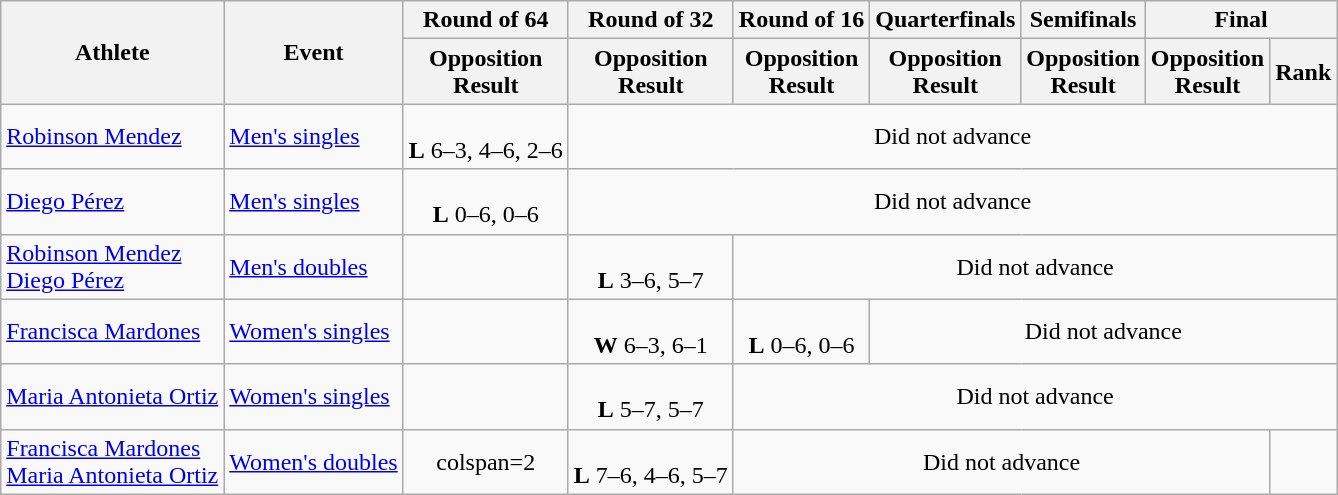<table class="wikitable">
<tr>
<th rowspan="2">Athlete</th>
<th rowspan="2">Event</th>
<th>Round of 64</th>
<th>Round of 32</th>
<th>Round of 16</th>
<th>Quarterfinals</th>
<th>Semifinals</th>
<th colspan="2">Final</th>
</tr>
<tr>
<th>Opposition<br>Result</th>
<th>Opposition<br>Result</th>
<th>Opposition<br>Result</th>
<th>Opposition<br>Result</th>
<th>Opposition<br>Result</th>
<th>Opposition<br>Result</th>
<th>Rank</th>
</tr>
<tr align=center>
<td align=left><a href='#'>Robinson Mendez</a></td>
<td align=left><a href='#'>Men's singles</a></td>
<td> <br> <strong>L</strong> 6–3, 4–6, 2–6</td>
<td colspan=6>Did not advance</td>
</tr>
<tr align=center>
<td align=left><a href='#'>Diego Pérez</a></td>
<td align=left><a href='#'>Men's singles</a></td>
<td> <br> <strong>L</strong> 0–6, 0–6</td>
<td colspan=6>Did not advance</td>
</tr>
<tr align=center>
<td align=left><a href='#'>Robinson Mendez</a><br><a href='#'>Diego Pérez</a></td>
<td align=left><a href='#'>Men's doubles</a></td>
<td></td>
<td><br> <strong>L</strong> 3–6, 5–7</td>
<td colspan=5>Did not advance</td>
</tr>
<tr align=center>
<td align=left><a href='#'>Francisca Mardones</a></td>
<td align=left><a href='#'>Women's singles</a></td>
<td></td>
<td> <br> <strong>W</strong> 6–3, 6–1</td>
<td> <br> <strong>L</strong> 0–6, 0–6</td>
<td colspan=4>Did not advance</td>
</tr>
<tr align=center>
<td align=left><a href='#'>Maria Antonieta Ortiz</a></td>
<td align=left><a href='#'>Women's singles</a></td>
<td></td>
<td> <br> <strong>L</strong> 5–7, 5–7</td>
<td align="center" colspan=5>Did not advance</td>
</tr>
<tr align=center>
<td align=left><a href='#'>Francisca Mardones</a><br><a href='#'>Maria Antonieta Ortiz</a></td>
<td align=left><a href='#'>Women's doubles</a></td>
<td>colspan=2 </td>
<td><br> <strong>L</strong> 7–6, 4–6, 5–7</td>
<td colspan=4>Did not advance</td>
</tr>
</table>
